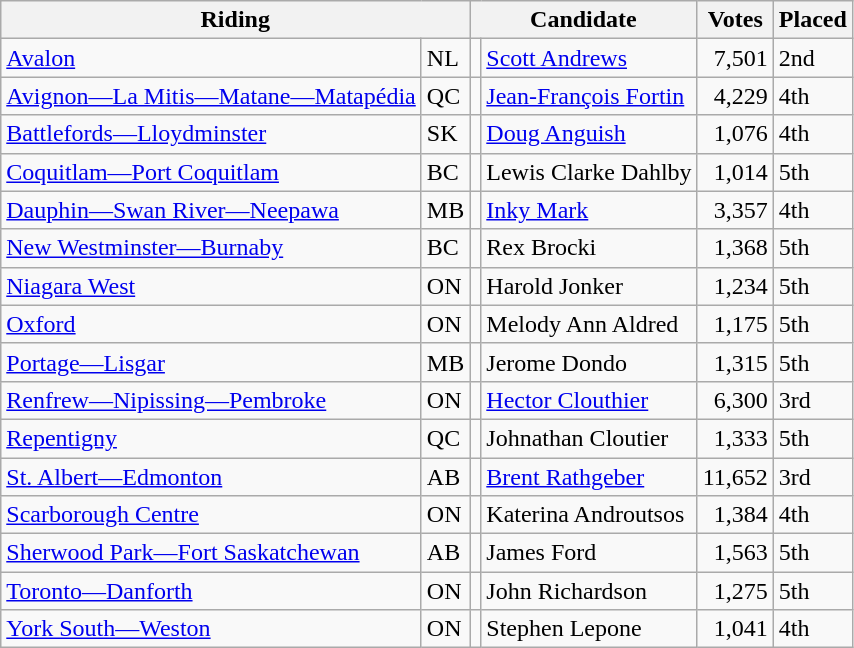<table class="wikitable" style="text-align:left;">
<tr>
<th colspan="2">Riding</th>
<th colspan="2">Candidate</th>
<th>Votes</th>
<th>Placed</th>
</tr>
<tr>
<td><a href='#'>Avalon</a></td>
<td>NL</td>
<td></td>
<td><a href='#'>Scott Andrews</a></td>
<td style="text-align:right;">7,501</td>
<td>2nd</td>
</tr>
<tr>
<td><a href='#'>Avignon—La Mitis—Matane—Matapédia</a></td>
<td>QC</td>
<td></td>
<td><a href='#'>Jean-François Fortin</a></td>
<td style="text-align:right;">4,229</td>
<td>4th</td>
</tr>
<tr>
<td><a href='#'>Battlefords—Lloydminster</a></td>
<td>SK</td>
<td></td>
<td><a href='#'>Doug Anguish</a></td>
<td style="text-align:right;">1,076</td>
<td>4th</td>
</tr>
<tr>
<td><a href='#'>Coquitlam—Port Coquitlam</a></td>
<td>BC</td>
<td></td>
<td>Lewis Clarke Dahlby</td>
<td style="text-align:right;">1,014</td>
<td>5th</td>
</tr>
<tr>
<td><a href='#'>Dauphin—Swan River—Neepawa</a></td>
<td>MB</td>
<td></td>
<td><a href='#'>Inky Mark</a></td>
<td style="text-align:right;">3,357</td>
<td>4th</td>
</tr>
<tr>
<td><a href='#'>New Westminster—Burnaby</a></td>
<td>BC</td>
<td></td>
<td>Rex Brocki</td>
<td style="text-align:right;">1,368</td>
<td>5th</td>
</tr>
<tr>
<td><a href='#'>Niagara West</a></td>
<td>ON</td>
<td></td>
<td>Harold Jonker</td>
<td style="text-align:right;">1,234</td>
<td>5th</td>
</tr>
<tr>
<td><a href='#'>Oxford</a></td>
<td>ON</td>
<td></td>
<td>Melody Ann Aldred</td>
<td style="text-align:right;">1,175</td>
<td>5th</td>
</tr>
<tr>
<td><a href='#'>Portage—Lisgar</a></td>
<td>MB</td>
<td></td>
<td>Jerome Dondo</td>
<td style="text-align:right;">1,315</td>
<td>5th</td>
</tr>
<tr>
<td><a href='#'>Renfrew—Nipissing—Pembroke</a></td>
<td>ON</td>
<td></td>
<td><a href='#'>Hector Clouthier</a></td>
<td style="text-align:right;">6,300</td>
<td>3rd</td>
</tr>
<tr>
<td><a href='#'>Repentigny</a></td>
<td>QC</td>
<td></td>
<td>Johnathan Cloutier</td>
<td style="text-align:right;">1,333</td>
<td>5th</td>
</tr>
<tr>
<td><a href='#'>St. Albert—Edmonton</a></td>
<td>AB</td>
<td></td>
<td><a href='#'>Brent Rathgeber</a></td>
<td style="text-align:right;">11,652</td>
<td>3rd</td>
</tr>
<tr>
<td><a href='#'>Scarborough Centre</a></td>
<td>ON</td>
<td></td>
<td>Katerina Androutsos</td>
<td style="text-align:right;">1,384</td>
<td>4th</td>
</tr>
<tr>
<td><a href='#'>Sherwood Park—Fort Saskatchewan</a></td>
<td>AB</td>
<td></td>
<td>James Ford</td>
<td style="text-align:right;">1,563</td>
<td>5th</td>
</tr>
<tr>
<td><a href='#'>Toronto—Danforth</a></td>
<td>ON</td>
<td></td>
<td>John Richardson</td>
<td style="text-align:right;">1,275</td>
<td>5th</td>
</tr>
<tr>
<td><a href='#'>York South—Weston</a></td>
<td>ON</td>
<td></td>
<td>Stephen Lepone</td>
<td style="text-align:right;">1,041</td>
<td>4th</td>
</tr>
</table>
